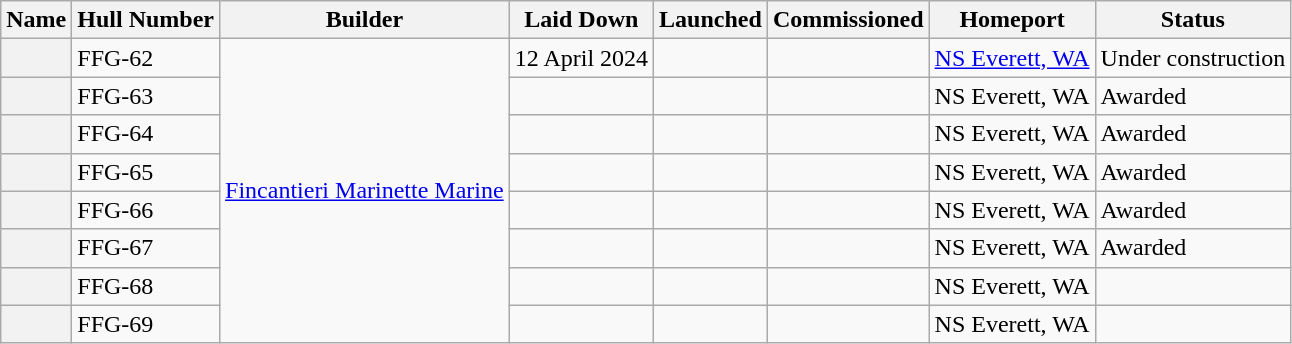<table class="wikitable plainrowheaders">
<tr>
<th scope="col">Name</th>
<th scope="col">Hull Number</th>
<th scope="col">Builder</th>
<th scope="col">Laid Down</th>
<th scope="col">Launched</th>
<th scope="col">Commissioned</th>
<th scope="col">Homeport</th>
<th scope="col">Status</th>
</tr>
<tr>
<th scope="row"></th>
<td>FFG-62</td>
<td rowspan="8"><a href='#'>Fincantieri Marinette Marine</a></td>
<td>12 April 2024</td>
<td></td>
<td></td>
<td><a href='#'>NS Everett, WA</a></td>
<td>Under construction</td>
</tr>
<tr>
<th scope="row"></th>
<td>FFG-63</td>
<td></td>
<td></td>
<td></td>
<td>NS Everett, WA</td>
<td>Awarded</td>
</tr>
<tr>
<th scope="row"></th>
<td>FFG-64</td>
<td></td>
<td></td>
<td></td>
<td>NS Everett, WA</td>
<td>Awarded</td>
</tr>
<tr>
<th scope="row"></th>
<td>FFG-65</td>
<td></td>
<td></td>
<td></td>
<td>NS Everett, WA</td>
<td>Awarded</td>
</tr>
<tr>
<th scope="row"></th>
<td>FFG-66</td>
<td></td>
<td></td>
<td></td>
<td>NS Everett, WA</td>
<td>Awarded</td>
</tr>
<tr>
<th scope="row"></th>
<td>FFG-67</td>
<td></td>
<td></td>
<td></td>
<td>NS Everett, WA</td>
<td>Awarded</td>
</tr>
<tr>
<th scope="row"></th>
<td>FFG-68</td>
<td></td>
<td></td>
<td></td>
<td>NS Everett, WA</td>
<td></td>
</tr>
<tr>
<th scope="row"></th>
<td>FFG-69</td>
<td></td>
<td></td>
<td></td>
<td>NS Everett, WA</td>
<td></td>
</tr>
</table>
